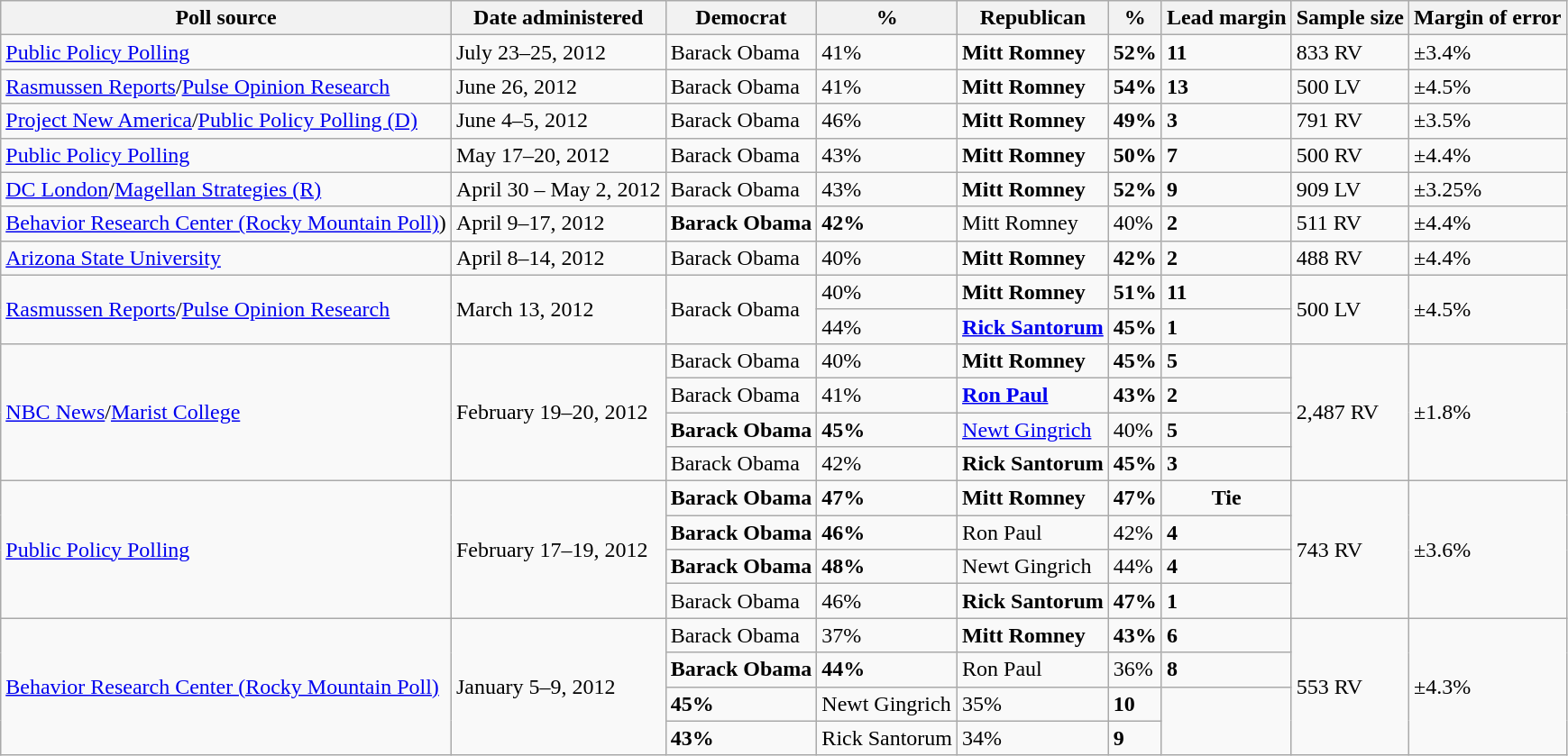<table class="wikitable">
<tr valign=bottom>
<th>Poll source</th>
<th>Date administered</th>
<th>Democrat</th>
<th>%</th>
<th>Republican</th>
<th>%</th>
<th>Lead margin</th>
<th>Sample size</th>
<th>Margin of error</th>
</tr>
<tr>
<td><a href='#'>Public Policy Polling</a></td>
<td>July 23–25, 2012</td>
<td>Barack Obama</td>
<td>41%</td>
<td><strong>Mitt Romney</strong></td>
<td><strong>52%</strong></td>
<td><strong>11</strong></td>
<td>833 RV</td>
<td>±3.4%</td>
</tr>
<tr>
<td><a href='#'>Rasmussen Reports</a>/<a href='#'>Pulse Opinion Research</a></td>
<td>June 26, 2012</td>
<td>Barack Obama</td>
<td>41%</td>
<td><strong>Mitt Romney</strong></td>
<td><strong>54%</strong></td>
<td><strong>13</strong></td>
<td>500 LV</td>
<td>±4.5%</td>
</tr>
<tr>
<td><a href='#'>Project New America</a>/<a href='#'>Public Policy Polling (D)</a></td>
<td>June 4–5, 2012</td>
<td>Barack Obama</td>
<td>46%</td>
<td><strong>Mitt Romney</strong></td>
<td><strong>49%</strong></td>
<td><strong>3</strong></td>
<td>791 RV</td>
<td>±3.5%</td>
</tr>
<tr>
<td><a href='#'>Public Policy Polling</a></td>
<td>May 17–20, 2012</td>
<td>Barack Obama</td>
<td>43%</td>
<td><strong>Mitt Romney</strong></td>
<td><strong>50%</strong></td>
<td><strong>7</strong></td>
<td>500 RV</td>
<td>±4.4%</td>
</tr>
<tr>
<td><a href='#'>DC London</a>/<a href='#'>Magellan Strategies (R)</a></td>
<td>April 30 – May 2, 2012</td>
<td>Barack Obama</td>
<td>43%</td>
<td><strong>Mitt Romney</strong></td>
<td><strong>52%</strong></td>
<td><strong>9</strong></td>
<td>909 LV</td>
<td>±3.25%</td>
</tr>
<tr>
<td><a href='#'>Behavior Research Center (Rocky Mountain Poll)</a>)</td>
<td>April 9–17, 2012</td>
<td><strong>Barack Obama</strong></td>
<td><strong>42%</strong></td>
<td>Mitt Romney</td>
<td>40%</td>
<td><strong>2</strong></td>
<td>511 RV</td>
<td>±4.4%</td>
</tr>
<tr>
<td><a href='#'>Arizona State University</a></td>
<td>April 8–14, 2012</td>
<td>Barack Obama</td>
<td>40%</td>
<td><strong>Mitt Romney</strong></td>
<td><strong>42%</strong></td>
<td><strong>2</strong></td>
<td>488 RV</td>
<td>±4.4%</td>
</tr>
<tr>
<td rowspan=2><a href='#'>Rasmussen Reports</a>/<a href='#'>Pulse Opinion Research</a></td>
<td rowspan=2>March 13, 2012</td>
<td rowspan=2>Barack Obama</td>
<td>40%</td>
<td><strong>Mitt Romney</strong></td>
<td><strong>51%</strong></td>
<td><strong>11</strong></td>
<td rowspan=2>500 LV</td>
<td rowspan=2>±4.5%</td>
</tr>
<tr>
<td>44%</td>
<td><strong><a href='#'>Rick Santorum</a></strong></td>
<td><strong>45%</strong></td>
<td><strong>1</strong></td>
</tr>
<tr>
<td rowspan=4><a href='#'>NBC News</a>/<a href='#'>Marist College</a></td>
<td rowspan=4>February 19–20, 2012</td>
<td>Barack Obama</td>
<td>40%</td>
<td><strong>Mitt Romney</strong></td>
<td><strong>45%</strong></td>
<td><strong>5</strong></td>
<td rowspan=4>2,487 RV</td>
<td rowspan=4>±1.8%</td>
</tr>
<tr>
<td>Barack Obama</td>
<td>41%</td>
<td><strong><a href='#'>Ron Paul</a></strong></td>
<td><strong>43%</strong></td>
<td><strong>2</strong></td>
</tr>
<tr>
<td><strong>Barack Obama</strong></td>
<td><strong>45%</strong></td>
<td><a href='#'>Newt Gingrich</a></td>
<td>40%</td>
<td><strong>5</strong></td>
</tr>
<tr>
<td>Barack Obama</td>
<td>42%</td>
<td><strong>Rick Santorum</strong></td>
<td><strong>45%</strong></td>
<td><strong>3</strong></td>
</tr>
<tr>
<td rowspan=4><a href='#'>Public Policy Polling</a></td>
<td rowspan=4>February 17–19, 2012</td>
<td><strong>Barack Obama</strong></td>
<td><strong>47%</strong></td>
<td><strong>Mitt Romney</strong></td>
<td align=center><strong>47%</strong></td>
<td align=center><strong>Tie</strong></td>
<td rowspan=4>743 RV</td>
<td rowspan=4>±3.6%</td>
</tr>
<tr>
<td><strong>Barack Obama</strong></td>
<td><strong>46%</strong></td>
<td>Ron Paul</td>
<td>42%</td>
<td><strong>4</strong></td>
</tr>
<tr>
<td><strong>Barack Obama</strong></td>
<td><strong>48%</strong></td>
<td>Newt Gingrich</td>
<td>44%</td>
<td><strong>4</strong></td>
</tr>
<tr>
<td>Barack Obama</td>
<td>46%</td>
<td><strong>Rick Santorum</strong></td>
<td><strong>47%</strong></td>
<td><strong>1</strong></td>
</tr>
<tr>
<td rowspan=4><a href='#'>Behavior Research Center (Rocky Mountain Poll)</a></td>
<td rowspan=4>January 5–9, 2012</td>
<td>Barack Obama</td>
<td>37%</td>
<td><strong>Mitt Romney</strong></td>
<td><strong>43%</strong></td>
<td><strong>6</strong></td>
<td rowspan=4>553 RV</td>
<td rowspan=4>±4.3%</td>
</tr>
<tr>
<td><strong>Barack Obama</strong></td>
<td><strong>44%</strong></td>
<td>Ron Paul</td>
<td>36%</td>
<td><strong>8</strong></td>
</tr>
<tr>
<td><strong>45%</strong></td>
<td>Newt Gingrich</td>
<td>35%</td>
<td><strong>10</strong></td>
</tr>
<tr>
<td><strong>43%</strong></td>
<td>Rick Santorum</td>
<td>34%</td>
<td><strong>9</strong></td>
</tr>
</table>
